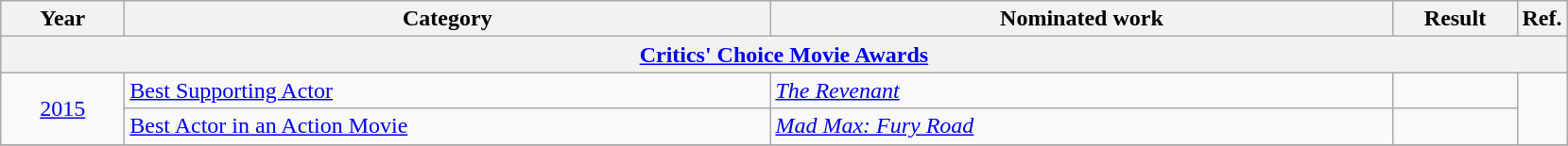<table class=wikitable>
<tr>
<th scope="col" style="width:5em;">Year</th>
<th scope="col" style="width:28em;">Category</th>
<th scope="col" style="width:27em;">Nominated work</th>
<th scope="col" style="width:5em;">Result</th>
<th>Ref.</th>
</tr>
<tr>
<th colspan=5><a href='#'>Critics' Choice Movie Awards</a></th>
</tr>
<tr>
<td style="text-align:center;", rowspan=2><a href='#'>2015</a></td>
<td><a href='#'>Best Supporting Actor</a></td>
<td><em><a href='#'>The Revenant</a></em></td>
<td></td>
<td rowspan="2" style="text-align:center;"></td>
</tr>
<tr>
<td><a href='#'>Best Actor in an Action Movie</a></td>
<td><em><a href='#'>Mad Max: Fury Road</a></em></td>
<td></td>
</tr>
<tr>
</tr>
</table>
